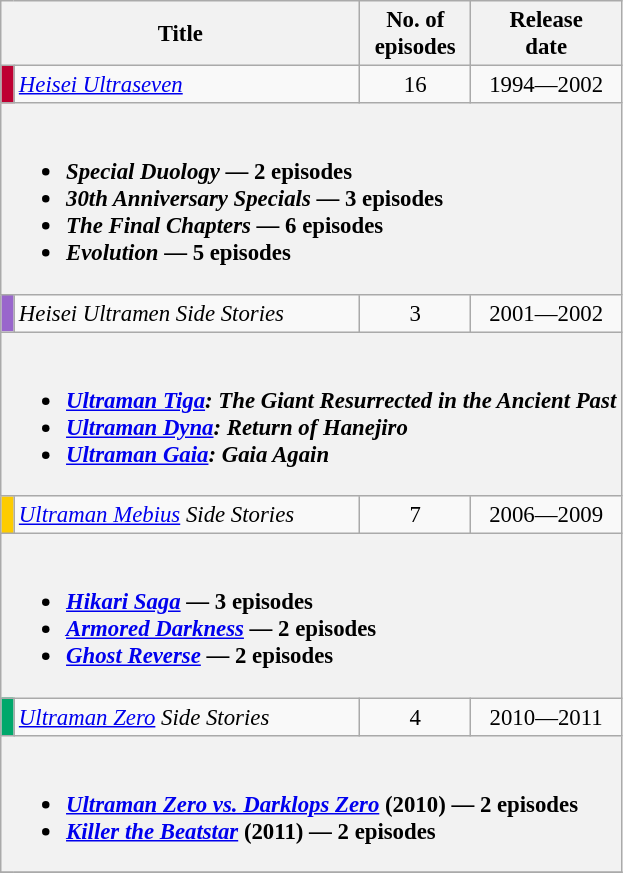<table class="wikitable sortable" style="font-size:95%; text-align:center;">
<tr>
<th scope="col" colspan="2" class="unsortable">Title</th>
<th scope="col" class="unsortable">No. of<br>episodes</th>
<th scope="col" class="unsortable">Release<br>date</th>
</tr>
<tr>
<td bgcolor=#BE0032></td>
<td style="text-align:left"><em><a href='#'>Heisei Ultraseven</a></em></td>
<td>16</td>
<td>1994—2002</td>
</tr>
<tr>
<th colspan="4" style="text-align:left"><br><ul><li><em>Special Duology</em> — 2 episodes</li><li><em>30th Anniversary Specials</em> — 3 episodes</li><li><em>The Final Chapters</em> — 6 episodes</li><li><em>Evolution</em> — 5 episodes</li></ul></th>
</tr>
<tr>
<td bgcolor=#9966CC></td>
<td style="text-align:left"><em>Heisei Ultramen Side Stories</em></td>
<td>3</td>
<td>2001—2002</td>
</tr>
<tr>
<th colspan="4" style="text-align:left"><br><ul><li><em><a href='#'>Ultraman Tiga</a>: The Giant Resurrected in the Ancient Past</em></li><li><em><a href='#'>Ultraman Dyna</a>: Return of Hanejiro</em></li><li><em><a href='#'>Ultraman Gaia</a>: Gaia Again</em></li></ul></th>
</tr>
<tr>
<td bgcolor=#FDCC01></td>
<td style="text-align:left"><em><a href='#'>Ultraman Mebius</a> Side Stories</em></td>
<td>7</td>
<td>2006—2009</td>
</tr>
<tr>
<th colspan="4" style="text-align:left"><br><ul><li><em><a href='#'>Hikari Saga</a></em> — 3 episodes</li><li><em><a href='#'>Armored Darkness</a></em> — 2 episodes</li><li><em><a href='#'>Ghost Reverse</a></em> — 2 episodes</li></ul></th>
</tr>
<tr>
<td bgcolor=#00A86B></td>
<td style="text-align:left"><em><a href='#'>Ultraman Zero</a> Side Stories</em></td>
<td>4</td>
<td>2010—2011</td>
</tr>
<tr>
<th colspan="4" style="text-align:left"><br><ul><li><em><a href='#'>Ultraman Zero vs. Darklops Zero</a></em> (2010) — 2 episodes</li><li><em><a href='#'>Killer the Beatstar</a></em> (2011) — 2 episodes</li></ul></th>
</tr>
<tr>
</tr>
</table>
